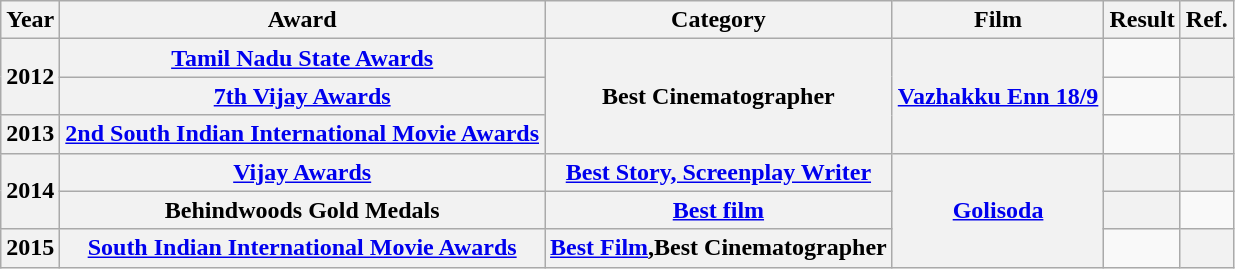<table class="wikitable">
<tr>
<th>Year</th>
<th>Award</th>
<th>Category</th>
<th>Film</th>
<th>Result</th>
<th>Ref.</th>
</tr>
<tr>
<th rowspan="2">2012</th>
<th><a href='#'>Tamil Nadu State Awards</a></th>
<th rowspan="3">Best Cinematographer</th>
<th rowspan="3"><a href='#'>Vazhakku Enn 18/9</a></th>
<td></td>
<th></th>
</tr>
<tr>
<th><a href='#'>7th Vijay Awards</a></th>
<td></td>
<th></th>
</tr>
<tr>
<th>2013</th>
<th><a href='#'>2nd South Indian International Movie Awards</a></th>
<td></td>
<th></th>
</tr>
<tr>
<th rowspan="2">2014</th>
<th><a href='#'>Vijay Awards</a></th>
<th><a href='#'>Best Story, Screenplay Writer</a></th>
<th rowspan="3"><a href='#'>Golisoda</a></th>
<th></th>
<th></th>
</tr>
<tr>
<th>Behindwoods Gold Medals</th>
<th><a href='#'>Best film</a></th>
<th></th>
<td></td>
</tr>
<tr>
<th>2015</th>
<th><a href='#'>South Indian International Movie Awards</a></th>
<th><a href='#'>Best Film</a>,Best Cinematographer</th>
<td></td>
<th></th>
</tr>
</table>
